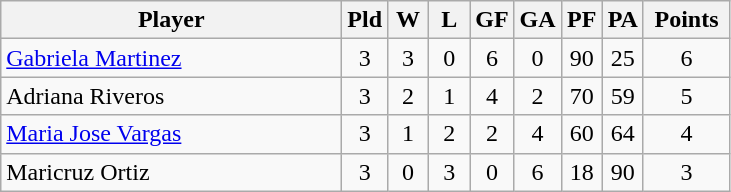<table class=wikitable style="text-align:center">
<tr>
<th width=220>Player</th>
<th width=20>Pld</th>
<th width=20>W</th>
<th width=20>L</th>
<th width=20>GF</th>
<th width=20>GA</th>
<th width=20>PF</th>
<th width=20>PA</th>
<th width=50>Points</th>
</tr>
<tr>
<td align=left> <a href='#'>Gabriela Martinez</a></td>
<td>3</td>
<td>3</td>
<td>0</td>
<td>6</td>
<td>0</td>
<td>90</td>
<td>25</td>
<td>6</td>
</tr>
<tr>
<td align=left> Adriana Riveros</td>
<td>3</td>
<td>2</td>
<td>1</td>
<td>4</td>
<td>2</td>
<td>70</td>
<td>59</td>
<td>5</td>
</tr>
<tr>
<td align=left> <a href='#'>Maria Jose Vargas</a></td>
<td>3</td>
<td>1</td>
<td>2</td>
<td>2</td>
<td>4</td>
<td>60</td>
<td>64</td>
<td>4</td>
</tr>
<tr>
<td align=left> Maricruz Ortiz</td>
<td>3</td>
<td>0</td>
<td>3</td>
<td>0</td>
<td>6</td>
<td>18</td>
<td>90</td>
<td>3</td>
</tr>
</table>
